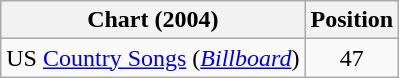<table class="wikitable sortable">
<tr>
<th scope="col">Chart (2004)</th>
<th scope="col">Position</th>
</tr>
<tr>
<td>US <a href='#'>Country Songs</a> (<em><a href='#'>Billboard</a></em>)</td>
<td align="center">47</td>
</tr>
</table>
